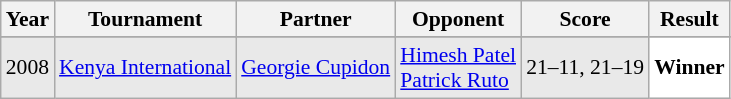<table class="sortable wikitable" style="font-size: 90%;">
<tr>
<th>Year</th>
<th>Tournament</th>
<th>Partner</th>
<th>Opponent</th>
<th>Score</th>
<th>Result</th>
</tr>
<tr>
</tr>
<tr style="background:#E9E9E9">
<td align="center">2008</td>
<td align="left"><a href='#'>Kenya International</a></td>
<td align="left"> <a href='#'>Georgie Cupidon</a></td>
<td align="left"> <a href='#'>Himesh Patel</a><br> <a href='#'>Patrick Ruto</a></td>
<td align="left">21–11, 21–19</td>
<td style="text-align:left; background:white"> <strong>Winner</strong></td>
</tr>
</table>
